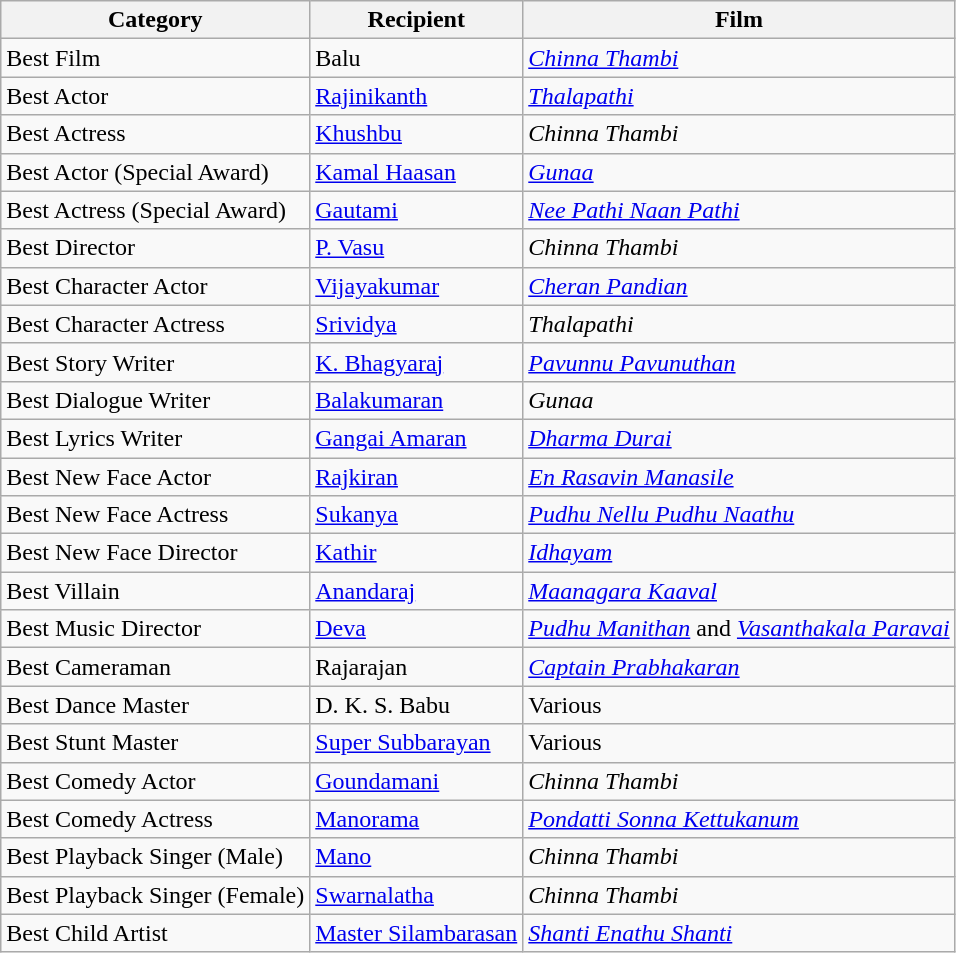<table class="wikitable">
<tr>
<th>Category</th>
<th>Recipient</th>
<th>Film</th>
</tr>
<tr>
<td>Best Film</td>
<td>Balu</td>
<td><em><a href='#'>Chinna Thambi</a></em></td>
</tr>
<tr>
<td>Best Actor</td>
<td><a href='#'>Rajinikanth</a></td>
<td><em><a href='#'>Thalapathi</a></em></td>
</tr>
<tr>
<td>Best Actress</td>
<td><a href='#'>Khushbu</a></td>
<td><em>Chinna Thambi</em></td>
</tr>
<tr>
<td>Best Actor (Special Award)</td>
<td><a href='#'>Kamal Haasan</a></td>
<td><em><a href='#'>Gunaa</a></em></td>
</tr>
<tr>
<td>Best Actress (Special Award)</td>
<td><a href='#'>Gautami</a></td>
<td><em><a href='#'>Nee Pathi Naan Pathi</a></em></td>
</tr>
<tr>
<td>Best Director</td>
<td><a href='#'>P. Vasu</a></td>
<td><em>Chinna Thambi</em></td>
</tr>
<tr>
<td>Best Character Actor</td>
<td><a href='#'>Vijayakumar</a></td>
<td><em><a href='#'>Cheran Pandian</a></em></td>
</tr>
<tr>
<td>Best Character Actress</td>
<td><a href='#'>Srividya</a></td>
<td><em>Thalapathi</em></td>
</tr>
<tr>
<td>Best Story Writer</td>
<td><a href='#'>K. Bhagyaraj</a></td>
<td><em><a href='#'>Pavunnu Pavunuthan</a></em></td>
</tr>
<tr>
<td>Best Dialogue Writer</td>
<td><a href='#'>Balakumaran</a></td>
<td><em>Gunaa</em></td>
</tr>
<tr>
<td>Best Lyrics Writer</td>
<td><a href='#'>Gangai Amaran</a></td>
<td><em><a href='#'>Dharma Durai</a></em></td>
</tr>
<tr>
<td>Best New Face Actor</td>
<td><a href='#'>Rajkiran</a></td>
<td><em><a href='#'>En Rasavin Manasile</a></em></td>
</tr>
<tr>
<td>Best New Face Actress</td>
<td><a href='#'>Sukanya</a></td>
<td><em><a href='#'>Pudhu Nellu Pudhu Naathu</a></em></td>
</tr>
<tr>
<td>Best New Face Director</td>
<td><a href='#'>Kathir</a></td>
<td><em><a href='#'>Idhayam</a></em></td>
</tr>
<tr>
<td>Best Villain</td>
<td><a href='#'>Anandaraj</a></td>
<td><em><a href='#'>Maanagara Kaaval</a></em></td>
</tr>
<tr>
<td>Best Music Director</td>
<td><a href='#'>Deva</a></td>
<td><em><a href='#'>Pudhu Manithan</a></em> and <em><a href='#'>Vasanthakala Paravai</a></em></td>
</tr>
<tr>
<td>Best Cameraman</td>
<td>Rajarajan</td>
<td><em><a href='#'>Captain Prabhakaran</a></em></td>
</tr>
<tr>
<td>Best Dance Master</td>
<td>D. K. S. Babu</td>
<td>Various</td>
</tr>
<tr>
<td>Best Stunt Master</td>
<td><a href='#'>Super Subbarayan</a></td>
<td>Various</td>
</tr>
<tr>
<td>Best Comedy Actor</td>
<td><a href='#'>Goundamani</a></td>
<td><em>Chinna Thambi</em></td>
</tr>
<tr>
<td>Best Comedy Actress</td>
<td><a href='#'>Manorama</a></td>
<td><em><a href='#'>Pondatti Sonna Kettukanum</a></em></td>
</tr>
<tr>
<td>Best Playback Singer (Male)</td>
<td><a href='#'>Mano</a></td>
<td><em>Chinna Thambi</em></td>
</tr>
<tr>
<td>Best Playback Singer (Female)</td>
<td><a href='#'>Swarnalatha</a></td>
<td><em>Chinna Thambi</em></td>
</tr>
<tr>
<td>Best Child Artist</td>
<td><a href='#'>Master Silambarasan</a></td>
<td><em><a href='#'>Shanti Enathu Shanti</a></em></td>
</tr>
</table>
